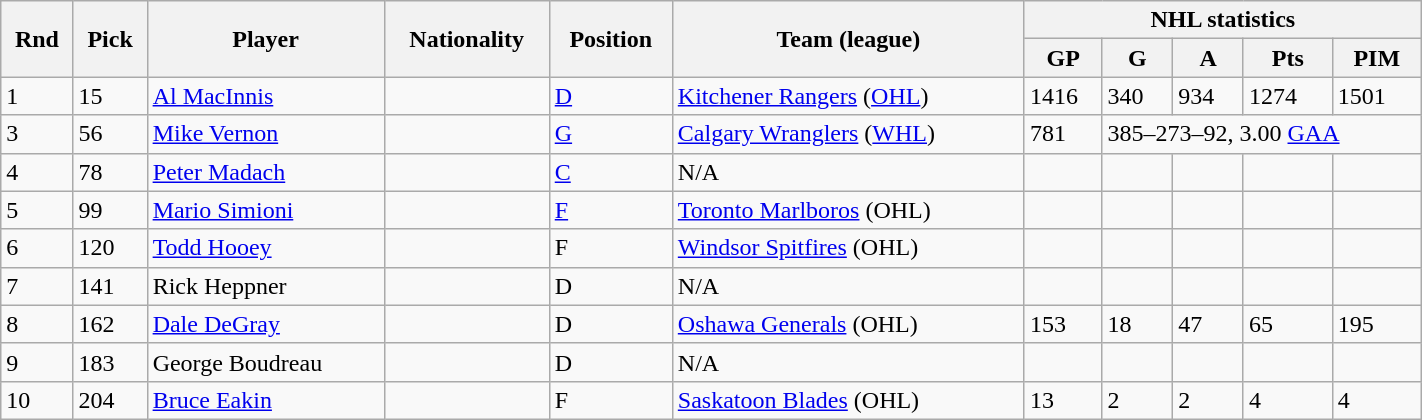<table class="wikitable"  width="75%">
<tr>
<th rowspan="2">Rnd</th>
<th rowspan="2">Pick</th>
<th rowspan="2">Player</th>
<th rowspan="2">Nationality</th>
<th rowspan="2">Position</th>
<th rowspan="2">Team (league)</th>
<th colspan="5">NHL statistics</th>
</tr>
<tr>
<th>GP</th>
<th>G</th>
<th>A</th>
<th>Pts</th>
<th>PIM</th>
</tr>
<tr>
<td>1</td>
<td>15</td>
<td><a href='#'>Al MacInnis</a></td>
<td></td>
<td><a href='#'>D</a></td>
<td><a href='#'>Kitchener Rangers</a> (<a href='#'>OHL</a>)</td>
<td>1416</td>
<td>340</td>
<td>934</td>
<td>1274</td>
<td>1501</td>
</tr>
<tr>
<td>3</td>
<td>56</td>
<td><a href='#'>Mike Vernon</a></td>
<td></td>
<td><a href='#'>G</a></td>
<td><a href='#'>Calgary Wranglers</a> (<a href='#'>WHL</a>)</td>
<td>781</td>
<td colspan="4">385–273–92, 3.00 <a href='#'>GAA</a></td>
</tr>
<tr>
<td>4</td>
<td>78</td>
<td><a href='#'>Peter Madach</a></td>
<td></td>
<td><a href='#'>C</a></td>
<td>N/A</td>
<td></td>
<td></td>
<td></td>
<td></td>
<td></td>
</tr>
<tr>
<td>5</td>
<td>99</td>
<td><a href='#'>Mario Simioni</a></td>
<td></td>
<td><a href='#'>F</a></td>
<td><a href='#'>Toronto Marlboros</a> (OHL)</td>
<td></td>
<td></td>
<td></td>
<td></td>
<td></td>
</tr>
<tr>
<td>6</td>
<td>120</td>
<td><a href='#'>Todd Hooey</a></td>
<td></td>
<td>F</td>
<td><a href='#'>Windsor Spitfires</a> (OHL)</td>
<td></td>
<td></td>
<td></td>
<td></td>
<td></td>
</tr>
<tr>
<td>7</td>
<td>141</td>
<td>Rick Heppner</td>
<td></td>
<td>D</td>
<td>N/A</td>
<td></td>
<td></td>
<td></td>
<td></td>
<td></td>
</tr>
<tr>
<td>8</td>
<td>162</td>
<td><a href='#'>Dale DeGray</a></td>
<td></td>
<td>D</td>
<td><a href='#'>Oshawa Generals</a> (OHL)</td>
<td>153</td>
<td>18</td>
<td>47</td>
<td>65</td>
<td>195</td>
</tr>
<tr>
<td>9</td>
<td>183</td>
<td>George Boudreau</td>
<td></td>
<td>D</td>
<td>N/A</td>
<td></td>
<td></td>
<td></td>
<td></td>
<td></td>
</tr>
<tr>
<td>10</td>
<td>204</td>
<td><a href='#'>Bruce Eakin</a></td>
<td></td>
<td>F</td>
<td><a href='#'>Saskatoon Blades</a> (OHL)</td>
<td>13</td>
<td>2</td>
<td>2</td>
<td>4</td>
<td>4</td>
</tr>
</table>
